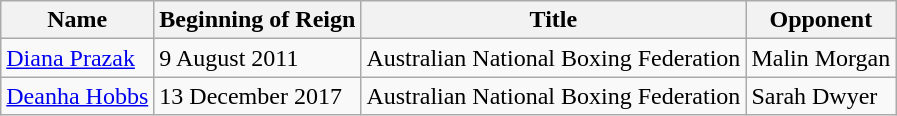<table class="wikitable">
<tr>
<th>Name</th>
<th>Beginning of Reign</th>
<th>Title</th>
<th>Opponent</th>
</tr>
<tr>
<td><a href='#'>Diana Prazak</a></td>
<td>9 August 2011</td>
<td>Australian National Boxing Federation</td>
<td>Malin Morgan</td>
</tr>
<tr>
<td><a href='#'>Deanha Hobbs</a></td>
<td>13 December 2017</td>
<td>Australian National Boxing Federation</td>
<td>Sarah Dwyer</td>
</tr>
</table>
